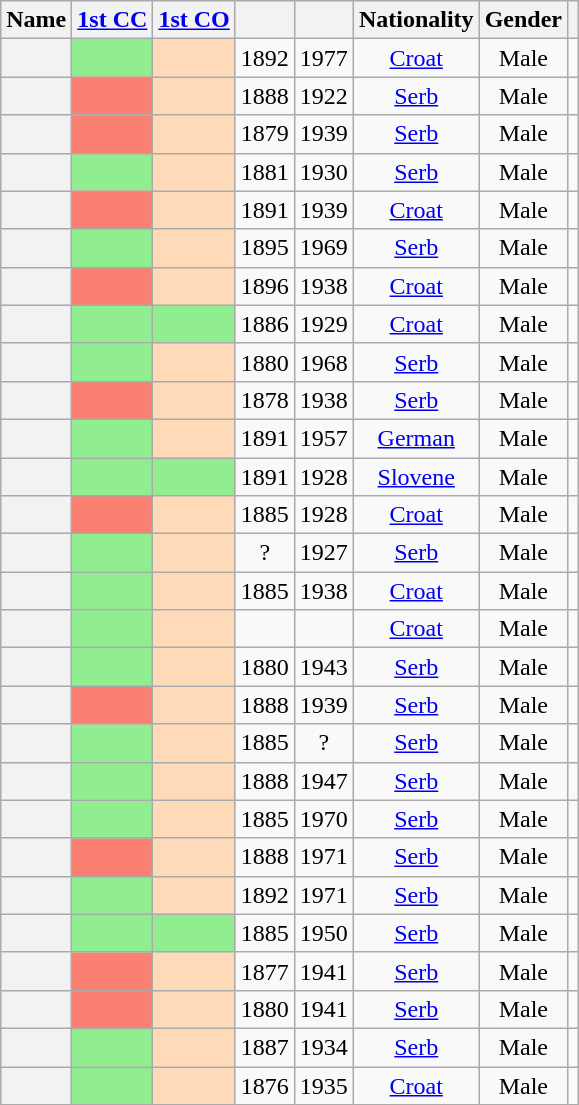<table class="wikitable sortable" style=text-align:center>
<tr>
<th scope="col">Name</th>
<th scope="col"><a href='#'>1st CC</a></th>
<th scope="col"><a href='#'>1st CO</a></th>
<th scope="col"></th>
<th scope="col"></th>
<th scope="col">Nationality</th>
<th scope="col">Gender</th>
<th scope="col" class="unsortable"></th>
</tr>
<tr>
<th align="center" scope="row" style="font-weight:normal;"></th>
<td bgcolor = LightGreen></td>
<td bgcolor = PeachPuff></td>
<td>1892</td>
<td>1977</td>
<td><a href='#'>Croat</a></td>
<td>Male</td>
<td></td>
</tr>
<tr>
<th align="center" scope="row" style="font-weight:normal;"></th>
<td bgcolor = Salmon></td>
<td bgcolor = PeachPuff></td>
<td>1888</td>
<td>1922</td>
<td><a href='#'>Serb</a></td>
<td>Male</td>
<td></td>
</tr>
<tr>
<th align="center" scope="row" style="font-weight:normal;"></th>
<td bgcolor = Salmon></td>
<td bgcolor = PeachPuff></td>
<td>1879</td>
<td>1939</td>
<td><a href='#'>Serb</a></td>
<td>Male</td>
<td></td>
</tr>
<tr>
<th align="center" scope="row" style="font-weight:normal;"></th>
<td bgcolor = LightGreen></td>
<td bgcolor = PeachPuff></td>
<td>1881</td>
<td>1930</td>
<td><a href='#'>Serb</a></td>
<td>Male</td>
<td></td>
</tr>
<tr>
<th align="center" scope="row" style="font-weight:normal;"></th>
<td bgcolor = Salmon></td>
<td bgcolor = PeachPuff></td>
<td>1891</td>
<td>1939</td>
<td><a href='#'>Croat</a></td>
<td>Male</td>
<td></td>
</tr>
<tr>
<th align="center" scope="row" style="font-weight:normal;"></th>
<td bgcolor = LightGreen></td>
<td bgcolor = PeachPuff></td>
<td>1895</td>
<td>1969</td>
<td><a href='#'>Serb</a></td>
<td>Male</td>
<td></td>
</tr>
<tr>
<th align="center" scope="row" style="font-weight:normal;"></th>
<td bgcolor = Salmon></td>
<td bgcolor = PeachPuff></td>
<td>1896</td>
<td>1938</td>
<td><a href='#'>Croat</a></td>
<td>Male</td>
<td></td>
</tr>
<tr>
<th align="center" scope="row" style="font-weight:normal;"></th>
<td bgcolor = LightGreen></td>
<td bgcolor = LightGreen></td>
<td>1886</td>
<td>1929</td>
<td><a href='#'>Croat</a></td>
<td>Male</td>
<td></td>
</tr>
<tr>
<th align="center" scope="row" style="font-weight:normal;"></th>
<td bgcolor = LightGreen></td>
<td bgcolor = PeachPuff></td>
<td>1880</td>
<td>1968</td>
<td><a href='#'>Serb</a></td>
<td>Male</td>
<td></td>
</tr>
<tr>
<th align="center" scope="row" style="font-weight:normal;"></th>
<td bgcolor = Salmon></td>
<td bgcolor = PeachPuff></td>
<td>1878</td>
<td>1938</td>
<td><a href='#'>Serb</a></td>
<td>Male</td>
<td></td>
</tr>
<tr>
<th align="center" scope="row" style="font-weight:normal;"></th>
<td bgcolor = LightGreen></td>
<td bgcolor = PeachPuff></td>
<td>1891</td>
<td>1957</td>
<td><a href='#'>German</a></td>
<td>Male</td>
<td></td>
</tr>
<tr>
<th align="center" scope="row" style="font-weight:normal;"></th>
<td bgcolor = LightGreen></td>
<td bgcolor = LightGreen></td>
<td>1891</td>
<td>1928</td>
<td><a href='#'>Slovene</a></td>
<td>Male</td>
<td></td>
</tr>
<tr>
<th align="center" scope="row" style="font-weight:normal;"></th>
<td bgcolor = Salmon></td>
<td bgcolor = PeachPuff></td>
<td>1885</td>
<td>1928</td>
<td><a href='#'>Croat</a></td>
<td>Male</td>
<td></td>
</tr>
<tr>
<th align="center" scope="row" style="font-weight:normal;"></th>
<td bgcolor = LightGreen></td>
<td bgcolor = PeachPuff></td>
<td>?</td>
<td>1927</td>
<td><a href='#'>Serb</a></td>
<td>Male</td>
<td></td>
</tr>
<tr>
<th align="center" scope="row" style="font-weight:normal;"></th>
<td bgcolor = LightGreen></td>
<td bgcolor = PeachPuff></td>
<td>1885</td>
<td>1938</td>
<td><a href='#'>Croat</a></td>
<td>Male</td>
<td></td>
</tr>
<tr>
<th align="center" scope="row" style="font-weight:normal;"></th>
<td bgcolor = LightGreen></td>
<td bgcolor = PeachPuff></td>
<td></td>
<td></td>
<td><a href='#'>Croat</a></td>
<td>Male</td>
<td></td>
</tr>
<tr>
<th align="center" scope="row" style="font-weight:normal;"></th>
<td bgcolor = LightGreen></td>
<td bgcolor = PeachPuff></td>
<td>1880</td>
<td>1943</td>
<td><a href='#'>Serb</a></td>
<td>Male</td>
<td></td>
</tr>
<tr>
<th align="center" scope="row" style="font-weight:normal;"></th>
<td bgcolor = Salmon></td>
<td bgcolor = PeachPuff></td>
<td>1888</td>
<td>1939</td>
<td><a href='#'>Serb</a></td>
<td>Male</td>
<td></td>
</tr>
<tr>
<th align="center" scope="row" style="font-weight:normal;"></th>
<td bgcolor = LightGreen></td>
<td bgcolor = PeachPuff></td>
<td>1885</td>
<td>?</td>
<td><a href='#'>Serb</a></td>
<td>Male</td>
<td></td>
</tr>
<tr>
<th align="center" scope="row" style="font-weight:normal;"></th>
<td bgcolor = LightGreen></td>
<td bgcolor = PeachPuff></td>
<td>1888</td>
<td>1947</td>
<td><a href='#'>Serb</a></td>
<td>Male</td>
<td></td>
</tr>
<tr>
<th align="center" scope="row" style="font-weight:normal;"></th>
<td bgcolor = LightGreen></td>
<td bgcolor = PeachPuff></td>
<td>1885</td>
<td>1970</td>
<td><a href='#'>Serb</a></td>
<td>Male</td>
<td></td>
</tr>
<tr>
<th align="center" scope="row" style="font-weight:normal;"></th>
<td bgcolor = Salmon></td>
<td bgcolor = PeachPuff></td>
<td>1888</td>
<td>1971</td>
<td><a href='#'>Serb</a></td>
<td>Male</td>
<td></td>
</tr>
<tr>
<th align="center" scope="row" style="font-weight:normal;"></th>
<td bgcolor = LightGreen></td>
<td bgcolor = PeachPuff></td>
<td>1892</td>
<td>1971</td>
<td><a href='#'>Serb</a></td>
<td>Male</td>
<td></td>
</tr>
<tr>
<th align="center" scope="row" style="font-weight:normal;"></th>
<td bgcolor = LightGreen></td>
<td bgcolor = LightGreen></td>
<td>1885</td>
<td>1950</td>
<td><a href='#'>Serb</a></td>
<td>Male</td>
<td></td>
</tr>
<tr>
<th align="center" scope="row" style="font-weight:normal;"></th>
<td bgcolor = Salmon></td>
<td bgcolor = PeachPuff></td>
<td>1877</td>
<td>1941</td>
<td><a href='#'>Serb</a></td>
<td>Male</td>
<td></td>
</tr>
<tr>
<th align="center" scope="row" style="font-weight:normal;"></th>
<td bgcolor = Salmon></td>
<td bgcolor = PeachPuff></td>
<td>1880</td>
<td>1941</td>
<td><a href='#'>Serb</a></td>
<td>Male</td>
<td></td>
</tr>
<tr>
<th align="center" scope="row" style="font-weight:normal;"></th>
<td bgcolor = LightGreen></td>
<td bgcolor = PeachPuff></td>
<td>1887</td>
<td>1934</td>
<td><a href='#'>Serb</a></td>
<td>Male</td>
<td></td>
</tr>
<tr>
<th align="center" scope="row" style="font-weight:normal;"></th>
<td bgcolor = LightGreen></td>
<td bgcolor = PeachPuff></td>
<td>1876</td>
<td>1935</td>
<td><a href='#'>Croat</a></td>
<td>Male</td>
<td></td>
</tr>
</table>
